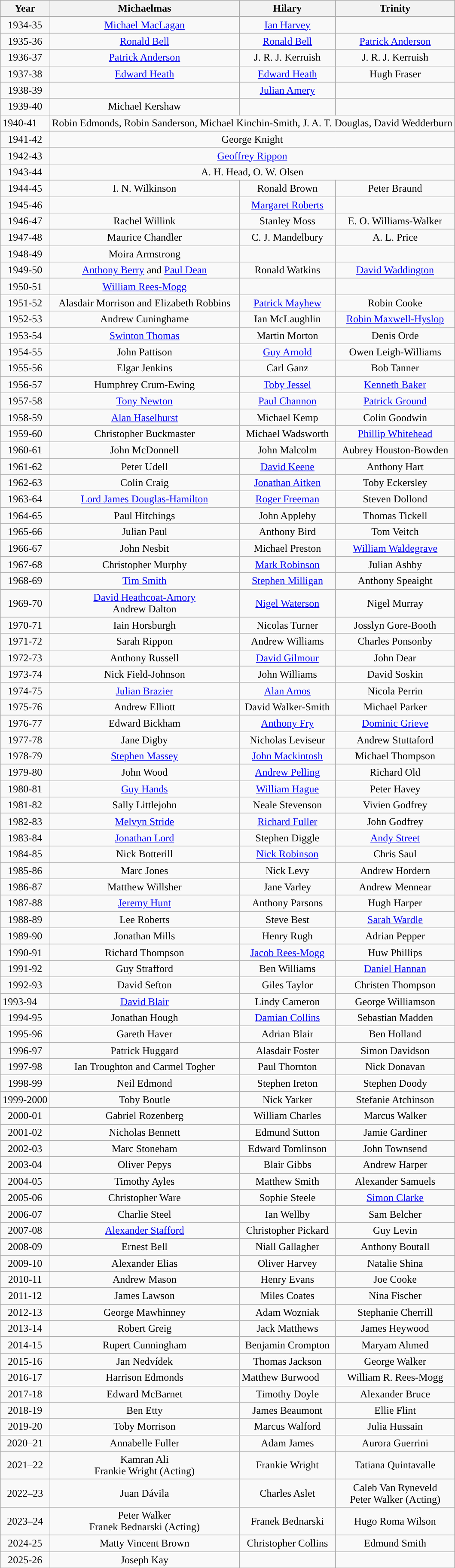<table class="wikitable sortable">
<tr>
<th>Year</th>
<th>Michaelmas</th>
<th>Hilary</th>
<th>Trinity</th>
</tr>
<tr>
<td align="center">1934-35</td>
<td align="center"> <a href='#'>Michael MacLagan</a></td>
<td align="center"> <a href='#'>Ian Harvey</a></td>
<td align="center"></td>
</tr>
<tr>
<td align="center">1935-36</td>
<td align="center"><a href='#'>Ronald Bell</a></td>
<td align="center"><a href='#'>Ronald Bell</a></td>
<td align="center"><a href='#'>Patrick Anderson</a></td>
</tr>
<tr>
<td align="center">1936-37</td>
<td align="center"><a href='#'>Patrick Anderson</a></td>
<td align="center">J. R. J. Kerruish</td>
<td align="center">J. R. J. Kerruish</td>
</tr>
<tr>
<td align="center">1937-38</td>
<td align="center"><a href='#'>Edward Heath</a></td>
<td align="center"><a href='#'>Edward Heath</a></td>
<td align="center">Hugh Fraser</td>
</tr>
<tr>
<td align="center">1938-39</td>
<td align="center"></td>
<td align="center"><a href='#'>Julian Amery</a></td>
<td align="center"></td>
</tr>
<tr>
<td align="center">1939-40</td>
<td align="center">Michael Kershaw</td>
<td align="center"></td>
<td align="center"></td>
</tr>
<tr>
<td align="center:">1940-41</td>
<td colspan="3" align="center">Robin Edmonds, Robin Sanderson, Michael Kinchin-Smith, J. A. T. Douglas, David Wedderburn</td>
</tr>
<tr>
<td align="center">1941-42</td>
<td colspan="3" align="center">George Knight</td>
</tr>
<tr>
<td align="center">1942-43</td>
<td colspan="3" align="center"><a href='#'>Geoffrey Rippon</a></td>
</tr>
<tr>
<td align="center">1943-44</td>
<td colspan="3" align="center">A. H. Head, O. W. Olsen</td>
</tr>
<tr>
<td align="center">1944-45</td>
<td align="center">I. N. Wilkinson</td>
<td align="center">Ronald Brown</td>
<td align="center">Peter Braund</td>
</tr>
<tr>
<td align="center">1945-46</td>
<td align="center"></td>
<td align="center"> <a href='#'>Margaret Roberts</a></td>
<td align="center"></td>
</tr>
<tr>
<td align="center">1946-47</td>
<td align="center">Rachel Willink</td>
<td align="center">Stanley Moss</td>
<td align="center">E. O. Williams-Walker</td>
</tr>
<tr>
<td align="center">1947-48</td>
<td align="center">Maurice Chandler</td>
<td align="center">C. J. Mandelbury</td>
<td align="center">A. L. Price</td>
</tr>
<tr>
<td align="center">1948-49</td>
<td align="center">Moira Armstrong</td>
<td align="center"></td>
<td align="center"></td>
</tr>
<tr>
<td align="center">1949-50</td>
<td align="center"><a href='#'>Anthony Berry</a> and <a href='#'>Paul Dean</a></td>
<td align="center">Ronald Watkins</td>
<td align="center"> <a href='#'>David Waddington</a></td>
</tr>
<tr>
<td align="center">1950-51</td>
<td align="center"> <a href='#'>William Rees-Mogg</a></td>
<td align="center"></td>
<td align="center"></td>
</tr>
<tr>
<td align="center">1951-52</td>
<td align="center">Alasdair Morrison and Elizabeth Robbins</td>
<td align="center"><a href='#'>Patrick Mayhew</a></td>
<td align="center">Robin Cooke</td>
</tr>
<tr>
<td align="center">1952-53</td>
<td align="center">Andrew Cuninghame</td>
<td align="center">Ian McLaughlin</td>
<td align="center"><a href='#'>Robin Maxwell-Hyslop</a></td>
</tr>
<tr>
<td align="center">1953-54</td>
<td align="center"><a href='#'>Swinton Thomas</a></td>
<td align="center">Martin Morton</td>
<td align="center">Denis Orde</td>
</tr>
<tr>
<td align="center">1954-55</td>
<td align="center">John Pattison</td>
<td align="center"><a href='#'>Guy Arnold</a></td>
<td align="center">Owen Leigh-Williams</td>
</tr>
<tr>
<td align="center">1955-56</td>
<td align="center">Elgar Jenkins</td>
<td align="center">Carl Ganz</td>
<td align="center">Bob Tanner</td>
</tr>
<tr>
<td align="center">1956-57</td>
<td align="center">Humphrey Crum-Ewing</td>
<td align="center"><a href='#'>Toby Jessel</a></td>
<td align="center"><a href='#'>Kenneth Baker</a></td>
</tr>
<tr>
<td align="center">1957-58</td>
<td align="center"><a href='#'>Tony Newton</a></td>
<td align="center"><a href='#'>Paul Channon</a></td>
<td align="center"><a href='#'>Patrick Ground</a></td>
</tr>
<tr>
<td align="center">1958-59</td>
<td align="center"><a href='#'>Alan Haselhurst</a></td>
<td align="center">Michael Kemp</td>
<td align="center">Colin Goodwin</td>
</tr>
<tr>
<td align="center">1959-60</td>
<td align="center">Christopher Buckmaster</td>
<td align="center">Michael Wadsworth</td>
<td align="center"><a href='#'>Phillip Whitehead</a></td>
</tr>
<tr>
<td align="center">1960-61</td>
<td align="center">John McDonnell</td>
<td align="center">John Malcolm</td>
<td align="center">Aubrey Houston-Bowden</td>
</tr>
<tr>
<td align="center">1961-62</td>
<td align="center">Peter Udell</td>
<td align="center"><a href='#'>David Keene</a></td>
<td align="center">Anthony Hart</td>
</tr>
<tr>
<td align="center">1962-63</td>
<td align="center">Colin Craig</td>
<td align="center"><a href='#'>Jonathan Aitken</a></td>
<td align="center">Toby Eckersley</td>
</tr>
<tr>
<td align="center">1963-64</td>
<td align="center"><a href='#'>Lord James Douglas-Hamilton</a></td>
<td align="center"><a href='#'>Roger Freeman</a></td>
<td align="center">Steven Dollond</td>
</tr>
<tr>
<td align="center">1964-65</td>
<td align="center">Paul Hitchings</td>
<td align="center">John Appleby</td>
<td align="center">Thomas Tickell</td>
</tr>
<tr>
<td align="center">1965-66</td>
<td align="center">Julian Paul</td>
<td align="center">Anthony Bird</td>
<td align="center">Tom Veitch</td>
</tr>
<tr>
<td align="center">1966-67</td>
<td align="center">John Nesbit</td>
<td align="center">Michael Preston</td>
<td align="center"> <a href='#'>William Waldegrave</a></td>
</tr>
<tr>
<td align="center">1967-68</td>
<td align="center">Christopher Murphy</td>
<td align="center"> <a href='#'>Mark Robinson</a></td>
<td align="center">Julian Ashby</td>
</tr>
<tr>
<td align="center">1968-69</td>
<td align="center"><a href='#'>Tim Smith</a></td>
<td align="center"> <a href='#'>Stephen Milligan</a></td>
<td align="center">Anthony Speaight</td>
</tr>
<tr>
<td align="center">1969-70</td>
<td align="center"> <a href='#'>David Heathcoat-Amory</a> <br> Andrew Dalton</td>
<td align="center"> <a href='#'>Nigel Waterson</a></td>
<td align="center">Nigel Murray</td>
</tr>
<tr>
<td align="center">1970-71</td>
<td align="center">Iain Horsburgh</td>
<td align="center">Nicolas Turner</td>
<td align="center">Josslyn Gore-Booth</td>
</tr>
<tr>
<td align="center">1971-72</td>
<td align="center">Sarah Rippon</td>
<td align="center">Andrew Williams</td>
<td align="center">Charles Ponsonby</td>
</tr>
<tr>
<td align="center">1972-73</td>
<td align="center">Anthony Russell</td>
<td align="center"> <a href='#'>David Gilmour</a></td>
<td align="center">John Dear</td>
</tr>
<tr>
<td align="center">1973-74</td>
<td align="center">Nick Field-Johnson</td>
<td align="center">John Williams</td>
<td align="center">David Soskin</td>
</tr>
<tr>
<td align="center">1974-75</td>
<td align="center"> <a href='#'>Julian Brazier</a></td>
<td align="center"> <a href='#'>Alan Amos</a></td>
<td align="center">Nicola Perrin</td>
</tr>
<tr>
<td align="center">1975-76</td>
<td align="center">Andrew Elliott</td>
<td align="center">David Walker-Smith</td>
<td align="center">Michael Parker</td>
</tr>
<tr>
<td align="center">1976-77</td>
<td align="center">Edward Bickham</td>
<td align="center"><a href='#'>Anthony Fry</a></td>
<td align="center"> <a href='#'>Dominic Grieve</a></td>
</tr>
<tr>
<td align="center">1977-78</td>
<td align="center">Jane Digby</td>
<td align="center">Nicholas Leviseur</td>
<td align="center">Andrew Stuttaford</td>
</tr>
<tr>
<td align="center">1978-79</td>
<td align="center"><a href='#'>Stephen Massey</a></td>
<td align="center"> <a href='#'>John Mackintosh</a></td>
<td align="center">Michael Thompson</td>
</tr>
<tr>
<td align="center">1979-80</td>
<td align="center">John Wood</td>
<td align="center"> <a href='#'>Andrew Pelling</a></td>
<td align="center">Richard Old</td>
</tr>
<tr>
<td align="center">1980-81</td>
<td align="center"> <a href='#'>Guy Hands</a></td>
<td align="center"> <a href='#'>William Hague</a></td>
<td align="center">Peter Havey</td>
</tr>
<tr>
<td align="center">1981-82</td>
<td align="center">Sally Littlejohn</td>
<td align="center">Neale Stevenson</td>
<td align="center">Vivien Godfrey</td>
</tr>
<tr>
<td align="center">1982-83</td>
<td align="center"> <a href='#'>Melvyn Stride</a></td>
<td align="center"> <a href='#'>Richard Fuller</a></td>
<td align="center">John Godfrey</td>
</tr>
<tr>
<td align="center">1983-84</td>
<td align="center"> <a href='#'>Jonathan Lord</a></td>
<td align="center">Stephen Diggle</td>
<td align="center"> <a href='#'>Andy Street</a></td>
</tr>
<tr>
<td align="center">1984-85</td>
<td align="center">Nick Botterill</td>
<td align="center"> <a href='#'>Nick Robinson</a></td>
<td align="center">Chris Saul</td>
</tr>
<tr>
<td align="center">1985-86</td>
<td align="center">Marc Jones</td>
<td align="center">Nick Levy</td>
<td align="center">Andrew Hordern</td>
</tr>
<tr>
<td align="center">1986-87</td>
<td align="center">Matthew Willsher</td>
<td align="center">Jane Varley</td>
<td align="center">Andrew Mennear</td>
</tr>
<tr>
<td align="center">1987-88</td>
<td align="center"> <a href='#'>Jeremy Hunt</a></td>
<td align="center">Anthony Parsons</td>
<td align="center">Hugh Harper</td>
</tr>
<tr>
<td align="center">1988-89</td>
<td align="center">Lee Roberts</td>
<td align="center">Steve Best</td>
<td align="center"> <a href='#'>Sarah Wardle</a></td>
</tr>
<tr>
<td align="center">1989-90</td>
<td align="center">Jonathan Mills</td>
<td align="center">Henry Rugh</td>
<td align="center">Adrian Pepper</td>
</tr>
<tr>
<td align="center">1990-91</td>
<td align="center">Richard Thompson</td>
<td align="center"> <a href='#'>Jacob Rees-Mogg</a></td>
<td align="center">Huw Phillips</td>
</tr>
<tr>
<td align="center">1991-92</td>
<td align="center">Guy Strafford</td>
<td align="center">Ben Williams</td>
<td align="center"> <a href='#'>Daniel Hannan</a></td>
</tr>
<tr>
<td align="center">1992-93</td>
<td align="center">David Sefton</td>
<td align="center">Giles Taylor</td>
<td align="center">Christen Thompson</td>
</tr>
<tr>
<td align="center”">1993-94</td>
<td align="center"> <a href='#'>David Blair</a></td>
<td align="center">Lindy Cameron</td>
<td align="center">George Williamson</td>
</tr>
<tr>
<td align="center">1994-95</td>
<td align="center">Jonathan Hough</td>
<td align="center"> <a href='#'>Damian Collins</a></td>
<td align="center">Sebastian Madden</td>
</tr>
<tr>
<td align="center">1995-96</td>
<td align="center">Gareth Haver</td>
<td align="center">Adrian Blair</td>
<td align="center">Ben Holland</td>
</tr>
<tr>
<td align="center">1996-97</td>
<td align="center">Patrick Huggard</td>
<td align="center">Alasdair Foster</td>
<td align="center">Simon Davidson</td>
</tr>
<tr>
<td align="center">1997-98</td>
<td align="center">Ian Troughton and Carmel Togher</td>
<td align="center">Paul Thornton</td>
<td align="center">Nick Donavan</td>
</tr>
<tr>
<td align="center">1998-99</td>
<td align="center">Neil Edmond</td>
<td align="center">Stephen Ireton</td>
<td align="center">Stephen Doody</td>
</tr>
<tr>
<td align="center">1999-2000</td>
<td align="center">Toby Boutle</td>
<td align="center">Nick Yarker</td>
<td align="center">Stefanie Atchinson</td>
</tr>
<tr>
<td align="center">2000-01</td>
<td align="center">Gabriel Rozenberg</td>
<td align="center">William Charles</td>
<td align="center">Marcus Walker</td>
</tr>
<tr>
<td align="center">2001-02</td>
<td align="center">Nicholas Bennett</td>
<td align="center">Edmund Sutton</td>
<td align="center">Jamie Gardiner</td>
</tr>
<tr>
<td align="center">2002-03</td>
<td align="center">Marc Stoneham</td>
<td align="center">Edward Tomlinson</td>
<td align="center">John Townsend</td>
</tr>
<tr>
<td align="center">2003-04</td>
<td align="center">Oliver Pepys</td>
<td align="center">Blair Gibbs</td>
<td align="center">Andrew Harper</td>
</tr>
<tr>
<td align="center">2004-05</td>
<td align="center">Timothy Ayles</td>
<td align="center">Matthew Smith</td>
<td align="center">Alexander Samuels</td>
</tr>
<tr>
<td align="center">2005-06</td>
<td align="center">Christopher Ware</td>
<td align="center">Sophie Steele</td>
<td align="center"> <a href='#'>Simon Clarke</a></td>
</tr>
<tr>
<td align="center">2006-07</td>
<td align="center">Charlie Steel</td>
<td align="center">Ian Wellby</td>
<td align="center">Sam Belcher</td>
</tr>
<tr>
<td align="center">2007-08</td>
<td align="center"> <a href='#'>Alexander Stafford</a></td>
<td align="center">Christopher Pickard</td>
<td align="center">Guy Levin</td>
</tr>
<tr>
<td align="center">2008-09</td>
<td align="center">Ernest Bell</td>
<td align="center">Niall Gallagher</td>
<td align="center">Anthony Boutall</td>
</tr>
<tr>
<td align="center">2009-10</td>
<td align="center">Alexander Elias</td>
<td align="center">Oliver Harvey</td>
<td align="center">Natalie Shina</td>
</tr>
<tr>
<td align="center">2010-11</td>
<td align="center">Andrew Mason</td>
<td align="center">Henry Evans</td>
<td align="center">Joe Cooke</td>
</tr>
<tr>
<td align="center">2011-12</td>
<td align="center">James Lawson</td>
<td align="center">Miles Coates</td>
<td align="center">Nina Fischer</td>
</tr>
<tr>
<td align="center">2012-13</td>
<td align="center">George Mawhinney</td>
<td align="center">Adam Wozniak</td>
<td align="center">Stephanie Cherrill</td>
</tr>
<tr>
<td align="center">2013-14</td>
<td align="center"> Robert Greig</td>
<td align="center">Jack Matthews</td>
<td align="center"> James Heywood</td>
</tr>
<tr>
<td align="center">2014-15</td>
<td align="center"> Rupert Cunningham</td>
<td align="center"> Benjamin Crompton</td>
<td align="center"> Maryam Ahmed</td>
</tr>
<tr>
<td align="center">2015-16</td>
<td align="center"> Jan Nedvídek</td>
<td align="center"> Thomas Jackson</td>
<td align="center">George Walker</td>
</tr>
<tr>
<td align="center">2016-17</td>
<td align="center"> Harrison Edmonds</td>
<td align="center”"> Matthew Burwood</td>
<td align="center"> William R. Rees-Mogg</td>
</tr>
<tr>
<td align="center">2017-18</td>
<td align="center"> Edward McBarnet</td>
<td align="center"> Timothy Doyle</td>
<td align="center"> Alexander Bruce</td>
</tr>
<tr>
<td align="center">2018-19</td>
<td align="center"> Ben Etty</td>
<td align="center"> James Beaumont</td>
<td align="center"> Ellie Flint</td>
</tr>
<tr>
<td align="center">2019-20</td>
<td align="center"> Toby Morrison</td>
<td align="center"> Marcus Walford</td>
<td align="center"> Julia Hussain</td>
</tr>
<tr>
<td align="center">2020–21</td>
<td align="center"> Annabelle Fuller</td>
<td align="center"> Adam James</td>
<td align="center"> Aurora Guerrini</td>
</tr>
<tr>
<td align="center">2021–22</td>
<td align="center"> Kamran Ali<br> Frankie Wright (Acting)</td>
<td align="center"> Frankie Wright</td>
<td align="center"> Tatiana Quintavalle</td>
</tr>
<tr>
<td align="center">2022–23</td>
<td align="center"> Juan Dávila</td>
<td align="center"> Charles Aslet</td>
<td align="center"> Caleb Van Ryneveld<br> Peter Walker (Acting)</td>
</tr>
<tr>
<td align="center">2023–24</td>
<td align="center"> Peter Walker<br> Franek Bednarski (Acting)</td>
<td align="center"> Franek Bednarski</td>
<td align="center"> Hugo Roma Wilson</td>
</tr>
<tr>
<td align="center">2024-25</td>
<td align="center"> Matty Vincent Brown</td>
<td align="center"> Christopher Collins</td>
<td align="center"> Edmund Smith</td>
</tr>
<tr>
<td align="center">2025-26</td>
<td align="center"> Joseph Kay</td>
<td align="center"></td>
<td align="center"></td>
</tr>
</table>
